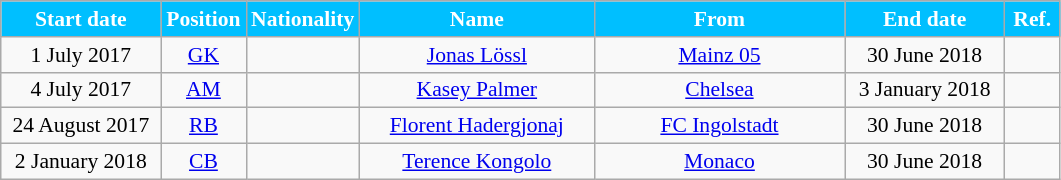<table class="wikitable"  style="text-align:center; font-size:90%; ">
<tr>
<th style="background:#00BFFF; color:#FFFFFF; width:100px;">Start date</th>
<th style="background:#00BFFF; color:#FFFFFF; width:50px;">Position</th>
<th style="background:#00BFFF; color:#FFFFFF; width:50px;">Nationality</th>
<th style="background:#00BFFF; color:#FFFFFF; width:150px;">Name</th>
<th style="background:#00BFFF; color:#FFFFFF; width:160px;">From</th>
<th style="background:#00BFFF; color:#FFFFFF; width:100px;">End date</th>
<th style="background:#00BFFF; color:#FFFFFF; width:30px;">Ref.</th>
</tr>
<tr>
<td>1 July 2017</td>
<td><a href='#'>GK</a></td>
<td></td>
<td><a href='#'>Jonas Lössl</a></td>
<td><a href='#'>Mainz 05</a></td>
<td>30 June 2018</td>
<td></td>
</tr>
<tr>
<td>4 July 2017</td>
<td><a href='#'>AM</a></td>
<td></td>
<td><a href='#'>Kasey Palmer</a></td>
<td><a href='#'>Chelsea</a></td>
<td>3 January 2018</td>
<td></td>
</tr>
<tr>
<td>24 August 2017</td>
<td><a href='#'>RB</a></td>
<td></td>
<td><a href='#'>Florent Hadergjonaj</a></td>
<td><a href='#'>FC Ingolstadt</a></td>
<td>30 June 2018</td>
<td></td>
</tr>
<tr>
<td>2 January 2018</td>
<td><a href='#'>CB</a></td>
<td></td>
<td><a href='#'>Terence Kongolo</a></td>
<td><a href='#'>Monaco</a></td>
<td>30 June 2018</td>
<td></td>
</tr>
</table>
